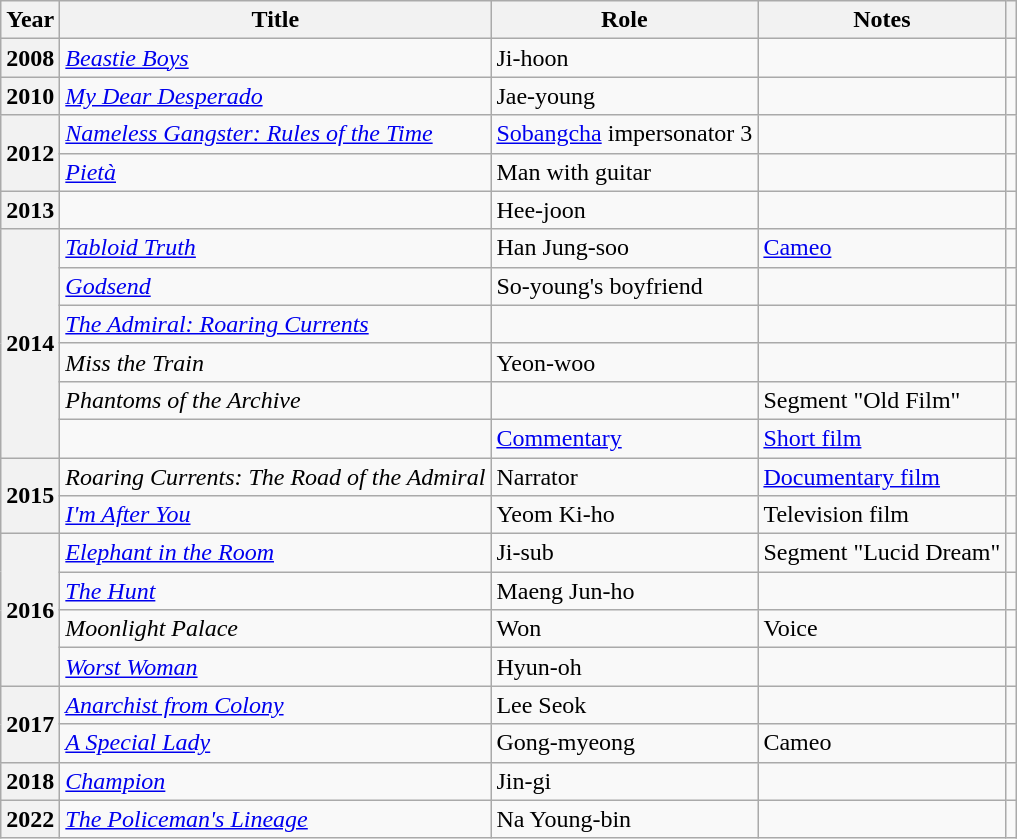<table class="wikitable plainrowheaders sortable">
<tr>
<th scope="col">Year</th>
<th scope="col">Title</th>
<th scope="col">Role</th>
<th scope="col">Notes</th>
<th scope="col" class="unsortable"></th>
</tr>
<tr>
<th scope="row">2008</th>
<td><em><a href='#'>Beastie Boys</a></em></td>
<td>Ji-hoon</td>
<td></td>
<td style="text-align:center"></td>
</tr>
<tr>
<th scope="row">2010</th>
<td><em><a href='#'>My Dear Desperado</a></em></td>
<td>Jae-young</td>
<td></td>
<td style="text-align:center"></td>
</tr>
<tr>
<th scope="row" rowspan="2">2012</th>
<td><em><a href='#'>Nameless Gangster: Rules of the Time</a></em></td>
<td><a href='#'>Sobangcha</a> impersonator 3</td>
<td></td>
<td style="text-align:center"></td>
</tr>
<tr>
<td><em><a href='#'>Pietà</a></em></td>
<td>Man with guitar</td>
<td></td>
<td style="text-align:center"></td>
</tr>
<tr>
<th scope="row">2013</th>
<td><em></em></td>
<td>Hee-joon</td>
<td></td>
<td style="text-align:center"></td>
</tr>
<tr>
<th scope="row" rowspan="6">2014</th>
<td><em><a href='#'>Tabloid Truth</a></em></td>
<td>Han Jung-soo</td>
<td><a href='#'>Cameo</a></td>
<td style="text-align:center"></td>
</tr>
<tr>
<td><em><a href='#'>Godsend</a></em></td>
<td>So-young's boyfriend</td>
<td></td>
<td style="text-align:center"></td>
</tr>
<tr>
<td><em><a href='#'>The Admiral: Roaring Currents</a></em></td>
<td></td>
<td></td>
<td style="text-align:center"></td>
</tr>
<tr>
<td><em>Miss the Train</em></td>
<td>Yeon-woo</td>
<td></td>
<td style="text-align:center"></td>
</tr>
<tr>
<td><em>Phantoms of the Archive</em></td>
<td></td>
<td>Segment "Old Film"</td>
<td style="text-align:center"></td>
</tr>
<tr>
<td><em></em></td>
<td><a href='#'>Commentary</a></td>
<td><a href='#'>Short film</a></td>
<td style="text-align:center"></td>
</tr>
<tr>
<th scope="row" rowspan="2">2015</th>
<td><em>Roaring Currents: The Road of the Admiral</em></td>
<td>Narrator</td>
<td><a href='#'>Documentary film</a></td>
<td style="text-align:center"></td>
</tr>
<tr>
<td><em><a href='#'>I'm After You</a></em></td>
<td>Yeom Ki-ho</td>
<td>Television film</td>
<td style="text-align:center"></td>
</tr>
<tr>
<th scope="row" rowspan="4">2016</th>
<td><em><a href='#'>Elephant in the Room</a></em></td>
<td>Ji-sub</td>
<td>Segment "Lucid Dream"</td>
<td style="text-align:center"></td>
</tr>
<tr>
<td><em><a href='#'>The Hunt</a></em></td>
<td>Maeng Jun-ho</td>
<td></td>
<td style="text-align:center"></td>
</tr>
<tr>
<td><em>Moonlight Palace</em></td>
<td>Won</td>
<td>Voice</td>
<td style="text-align:center"></td>
</tr>
<tr>
<td><em><a href='#'>Worst Woman</a></em></td>
<td>Hyun-oh</td>
<td></td>
<td style="text-align:center"></td>
</tr>
<tr>
<th scope="row" rowspan="2">2017</th>
<td><em><a href='#'>Anarchist from Colony</a></em></td>
<td>Lee Seok</td>
<td></td>
<td style="text-align:center"></td>
</tr>
<tr>
<td><em><a href='#'>A Special Lady</a></em></td>
<td>Gong-myeong</td>
<td>Cameo</td>
<td style="text-align:center"></td>
</tr>
<tr>
<th scope="row">2018</th>
<td><em><a href='#'>Champion</a></em></td>
<td>Jin-gi</td>
<td></td>
<td style="text-align:center"></td>
</tr>
<tr>
<th scope="row">2022</th>
<td><em><a href='#'>The Policeman's Lineage</a></em></td>
<td>Na Young-bin</td>
<td></td>
<td style="text-align:center"></td>
</tr>
</table>
